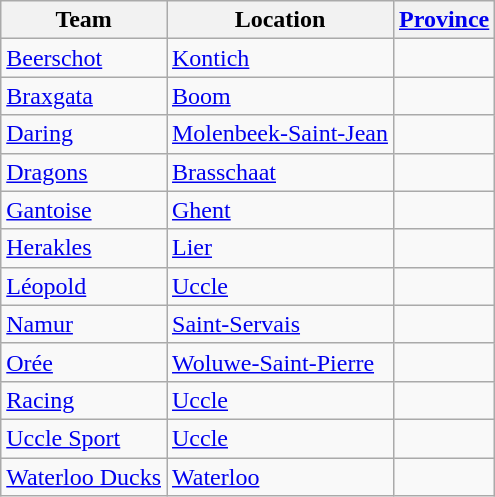<table class="wikitable sortable">
<tr>
<th>Team</th>
<th>Location</th>
<th><a href='#'>Province</a></th>
</tr>
<tr>
<td><a href='#'>Beerschot</a></td>
<td><a href='#'>Kontich</a></td>
<td></td>
</tr>
<tr>
<td><a href='#'>Braxgata</a></td>
<td><a href='#'>Boom</a></td>
<td></td>
</tr>
<tr>
<td><a href='#'>Daring</a></td>
<td><a href='#'>Molenbeek-Saint-Jean</a></td>
<td></td>
</tr>
<tr>
<td><a href='#'>Dragons</a></td>
<td><a href='#'>Brasschaat</a></td>
<td></td>
</tr>
<tr>
<td><a href='#'>Gantoise</a></td>
<td><a href='#'>Ghent</a></td>
<td></td>
</tr>
<tr>
<td><a href='#'>Herakles</a></td>
<td><a href='#'>Lier</a></td>
<td></td>
</tr>
<tr>
<td><a href='#'>Léopold</a></td>
<td><a href='#'>Uccle</a></td>
<td></td>
</tr>
<tr>
<td><a href='#'>Namur</a></td>
<td><a href='#'>Saint-Servais</a></td>
<td></td>
</tr>
<tr>
<td><a href='#'>Orée</a></td>
<td><a href='#'>Woluwe-Saint-Pierre</a></td>
<td></td>
</tr>
<tr>
<td><a href='#'>Racing</a></td>
<td><a href='#'>Uccle</a></td>
<td></td>
</tr>
<tr>
<td><a href='#'>Uccle Sport</a></td>
<td><a href='#'>Uccle</a></td>
<td></td>
</tr>
<tr>
<td><a href='#'>Waterloo Ducks</a></td>
<td><a href='#'>Waterloo</a></td>
<td></td>
</tr>
</table>
